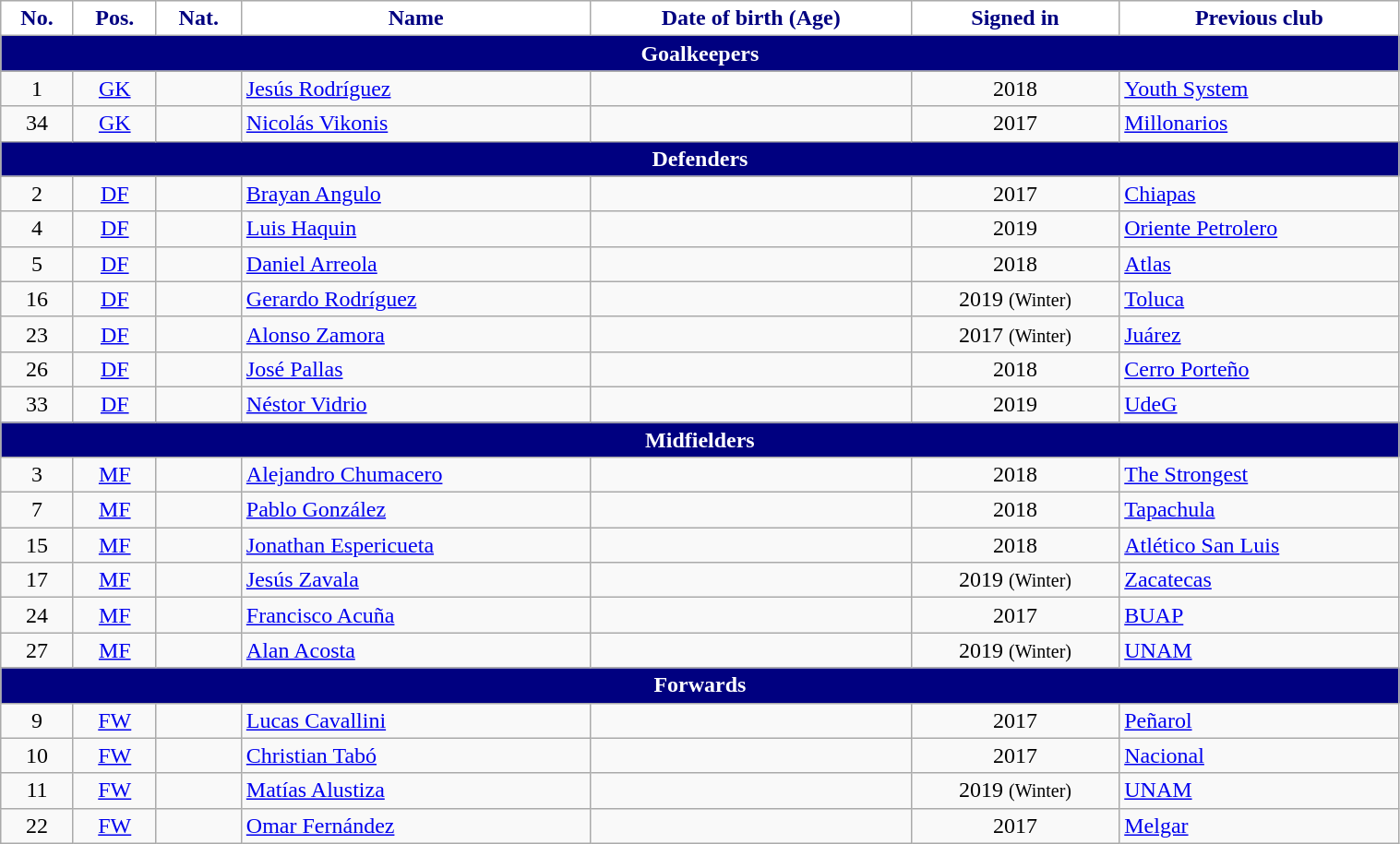<table class="wikitable" style="text-align:center; font-size:100%; width:80%">
<tr>
<th style="background:white; color:#000080; text-align:center;">No.</th>
<th style="background:white; color:#000080; text-align:center;">Pos.</th>
<th style="background:white; color:#000080; text-align:center;">Nat.</th>
<th style="background:white; color:#000080; text-align:center;">Name</th>
<th style="background:white; color:#000080; text-align:center;">Date of birth (Age)</th>
<th style="background:white; color:#000080; text-align:center;">Signed in</th>
<th style="background:white; color:#000080; text-align:center;">Previous club</th>
</tr>
<tr>
<th colspan="7" style="background:#000080; color:white; text-align:center">Goalkeepers</th>
</tr>
<tr>
<td>1</td>
<td><a href='#'>GK</a></td>
<td></td>
<td align=left><a href='#'>Jesús Rodríguez</a></td>
<td></td>
<td>2018</td>
<td align=left> <a href='#'>Youth System</a></td>
</tr>
<tr>
<td>34</td>
<td><a href='#'>GK</a></td>
<td></td>
<td align=left><a href='#'>Nicolás Vikonis</a></td>
<td></td>
<td>2017</td>
<td align=left> <a href='#'>Millonarios</a></td>
</tr>
<tr>
<th colspan="7" style="background:#000080; color:white; text-align:center">Defenders</th>
</tr>
<tr>
<td>2</td>
<td><a href='#'>DF</a></td>
<td></td>
<td align=left><a href='#'>Brayan Angulo</a></td>
<td></td>
<td>2017</td>
<td align=left> <a href='#'>Chiapas</a></td>
</tr>
<tr>
<td>4</td>
<td><a href='#'>DF</a></td>
<td></td>
<td align=left><a href='#'>Luis Haquin</a></td>
<td></td>
<td>2019 </td>
<td align=left> <a href='#'>Oriente Petrolero</a></td>
</tr>
<tr>
<td>5</td>
<td><a href='#'>DF</a></td>
<td></td>
<td align=left><a href='#'>Daniel Arreola</a></td>
<td></td>
<td>2018</td>
<td align=left> <a href='#'>Atlas</a></td>
</tr>
<tr>
<td>16</td>
<td><a href='#'>DF</a></td>
<td></td>
<td align=left><a href='#'>Gerardo Rodríguez</a></td>
<td></td>
<td>2019 <small>(Winter)</small></td>
<td align=left> <a href='#'>Toluca</a></td>
</tr>
<tr>
<td>23</td>
<td><a href='#'>DF</a></td>
<td></td>
<td align=left><a href='#'>Alonso Zamora</a></td>
<td></td>
<td>2017 <small>(Winter)</small></td>
<td align=left> <a href='#'>Juárez</a></td>
</tr>
<tr>
<td>26</td>
<td><a href='#'>DF</a></td>
<td></td>
<td align=left><a href='#'>José Pallas</a></td>
<td></td>
<td>2018</td>
<td align=left> <a href='#'>Cerro Porteño</a></td>
</tr>
<tr>
<td>33</td>
<td><a href='#'>DF</a></td>
<td></td>
<td align=left><a href='#'>Néstor Vidrio</a></td>
<td></td>
<td>2019 </td>
<td align=left> <a href='#'>UdeG</a></td>
</tr>
<tr>
<th colspan="7" style="background:#000080; color:white; text-align:center">Midfielders</th>
</tr>
<tr>
<td>3</td>
<td><a href='#'>MF</a></td>
<td></td>
<td align=left><a href='#'>Alejandro Chumacero</a></td>
<td></td>
<td>2018</td>
<td align=left> <a href='#'>The Strongest</a></td>
</tr>
<tr>
<td>7</td>
<td><a href='#'>MF</a></td>
<td></td>
<td align=left><a href='#'>Pablo González</a></td>
<td></td>
<td>2018</td>
<td align=left> <a href='#'>Tapachula</a></td>
</tr>
<tr>
<td>15</td>
<td><a href='#'>MF</a></td>
<td></td>
<td align=left><a href='#'>Jonathan Espericueta</a></td>
<td></td>
<td>2018</td>
<td align=left> <a href='#'>Atlético San Luis</a></td>
</tr>
<tr>
<td>17</td>
<td><a href='#'>MF</a></td>
<td></td>
<td align=left><a href='#'>Jesús Zavala</a></td>
<td></td>
<td>2019 <small>(Winter)</small></td>
<td align=left> <a href='#'>Zacatecas</a></td>
</tr>
<tr>
<td>24</td>
<td><a href='#'>MF</a></td>
<td></td>
<td align=left><a href='#'>Francisco Acuña</a></td>
<td></td>
<td>2017</td>
<td align=left> <a href='#'>BUAP</a></td>
</tr>
<tr>
<td>27</td>
<td><a href='#'>MF</a></td>
<td></td>
<td align=left><a href='#'>Alan Acosta</a></td>
<td></td>
<td>2019 <small>(Winter)</small></td>
<td align=left> <a href='#'>UNAM</a></td>
</tr>
<tr>
<th colspan="7" style="background:#000080; color:white; text-align:center">Forwards</th>
</tr>
<tr>
<td>9</td>
<td><a href='#'>FW</a></td>
<td></td>
<td align=left><a href='#'>Lucas Cavallini</a></td>
<td></td>
<td>2017</td>
<td align=left> <a href='#'>Peñarol</a></td>
</tr>
<tr>
<td>10</td>
<td><a href='#'>FW</a></td>
<td></td>
<td align=left><a href='#'>Christian Tabó</a></td>
<td></td>
<td>2017</td>
<td align=left> <a href='#'>Nacional</a></td>
</tr>
<tr>
<td>11</td>
<td><a href='#'>FW</a></td>
<td></td>
<td align=left><a href='#'>Matías Alustiza</a></td>
<td></td>
<td>2019 <small>(Winter)</small></td>
<td align=left> <a href='#'>UNAM</a></td>
</tr>
<tr>
<td>22</td>
<td><a href='#'>FW</a></td>
<td></td>
<td align=left><a href='#'>Omar Fernández</a></td>
<td></td>
<td>2017</td>
<td align=left> <a href='#'>Melgar</a></td>
</tr>
</table>
